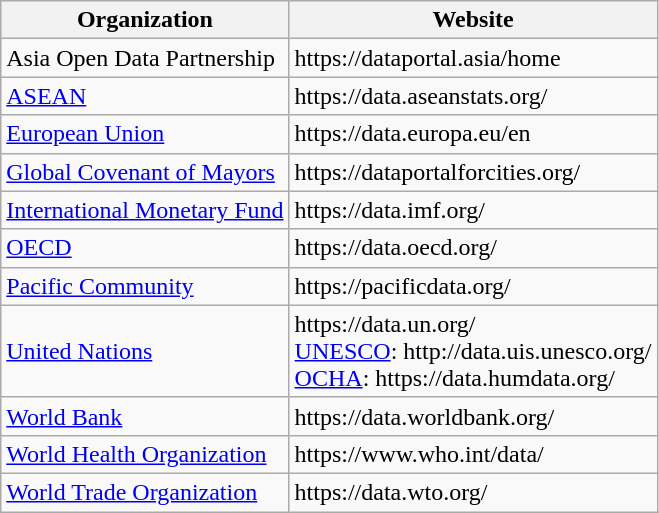<table class="wikitable">
<tr>
<th>Organization</th>
<th>Website</th>
</tr>
<tr>
<td>Asia Open Data Partnership</td>
<td>https://dataportal.asia/home</td>
</tr>
<tr>
<td><a href='#'>ASEAN</a></td>
<td>https://data.aseanstats.org/</td>
</tr>
<tr>
<td><a href='#'>European Union</a></td>
<td>https://data.europa.eu/en</td>
</tr>
<tr>
<td><a href='#'>Global Covenant of Mayors</a></td>
<td>https://dataportalforcities.org/</td>
</tr>
<tr>
<td><a href='#'>International Monetary Fund</a></td>
<td>https://data.imf.org/</td>
</tr>
<tr>
<td><a href='#'>OECD</a></td>
<td>https://data.oecd.org/</td>
</tr>
<tr>
<td><a href='#'>Pacific Community</a></td>
<td>https://pacificdata.org/</td>
</tr>
<tr>
<td><a href='#'>United Nations</a></td>
<td>https://data.un.org/<br><a href='#'>UNESCO</a>: http://data.uis.unesco.org/<br><a href='#'>OCHA</a>: https://data.humdata.org/</td>
</tr>
<tr>
<td><a href='#'>World Bank</a></td>
<td>https://data.worldbank.org/</td>
</tr>
<tr>
<td><a href='#'>World Health Organization</a></td>
<td>https://www.who.int/data/</td>
</tr>
<tr>
<td><a href='#'>World Trade Organization</a></td>
<td>https://data.wto.org/</td>
</tr>
</table>
